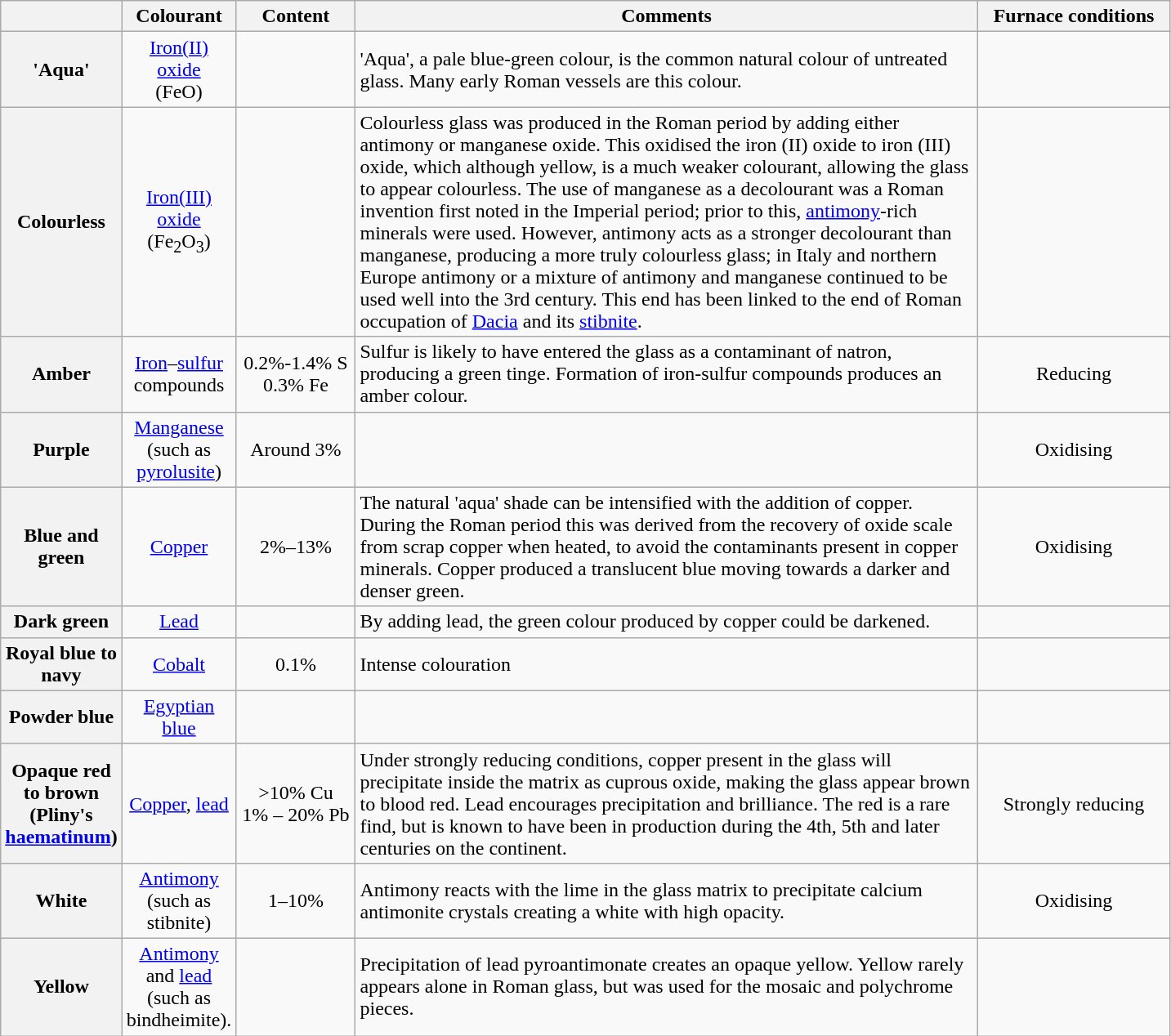<table class="wikitable" style="text-align:center">
<tr>
<th width="75"></th>
<th width="75">Colourant</th>
<th width="90">Content</th>
<th width="500">Comments</th>
<th width="150">Furnace conditions</th>
</tr>
<tr>
<th>'Aqua'</th>
<td><a href='#'>Iron(II) oxide</a><br>(FeO)</td>
<td></td>
<td align="left">'Aqua', a pale blue-green colour, is the common natural colour of untreated glass. Many early Roman vessels are this colour.</td>
<td></td>
</tr>
<tr>
<th>Colourless</th>
<td><a href='#'>Iron(III) oxide</a><br> (Fe<sub>2</sub>O<sub>3</sub>)</td>
<td></td>
<td align="left">Colourless glass was produced in the Roman period by adding either antimony or manganese oxide. This oxidised the iron (II) oxide to iron (III) oxide, which although yellow, is a much weaker colourant, allowing the glass to appear colourless. The use of manganese as a decolourant was a Roman invention first noted in the Imperial period; prior to this, <a href='#'>antimony</a>-rich minerals were used. However, antimony acts as a stronger decolourant than manganese, producing a more truly colourless glass; in Italy and northern Europe antimony or a mixture of antimony and manganese continued to be used well into the 3rd century. This end has been linked to the end of Roman occupation of <a href='#'>Dacia</a> and its  <a href='#'>stibnite</a>.</td>
<td></td>
</tr>
<tr>
<th>Amber</th>
<td><a href='#'>Iron</a>–<a href='#'>sulfur</a> compounds</td>
<td>0.2%-1.4% S<br>0.3% Fe</td>
<td align="left">Sulfur is likely to have entered the glass as a contaminant of natron, producing a green tinge. Formation of iron-sulfur compounds produces an amber colour.</td>
<td>Reducing</td>
</tr>
<tr>
<th>Purple</th>
<td><a href='#'>Manganese</a><br>(such as <a href='#'>pyrolusite</a>)</td>
<td>Around 3%</td>
<td></td>
<td>Oxidising</td>
</tr>
<tr>
<th>Blue and green</th>
<td><a href='#'>Copper</a></td>
<td>2%–13%</td>
<td align="left">The natural 'aqua' shade can be intensified with the addition of copper. During the Roman period this was derived from the recovery of oxide scale from scrap copper when heated, to avoid the contaminants present in copper minerals. Copper produced a translucent blue moving towards a darker and denser green.</td>
<td>Oxidising</td>
</tr>
<tr>
<th>Dark green</th>
<td><a href='#'>Lead</a></td>
<td></td>
<td align="left">By adding lead, the green colour produced by copper could be darkened.</td>
<td></td>
</tr>
<tr>
<th>Royal blue to navy</th>
<td><a href='#'>Cobalt</a></td>
<td>0.1%</td>
<td align="left">Intense colouration</td>
<td></td>
</tr>
<tr>
<th>Powder blue</th>
<td><a href='#'>Egyptian blue</a></td>
<td></td>
<td align="left"></td>
<td></td>
</tr>
<tr>
<th>Opaque red to brown (Pliny's <a href='#'>haematinum</a>)</th>
<td><a href='#'>Copper</a>, <a href='#'>lead</a></td>
<td>>10% Cu<br>1% – 20% Pb</td>
<td align="left">Under strongly reducing conditions, copper present in the glass will precipitate inside the matrix as cuprous oxide, making the glass appear brown to blood red. Lead encourages precipitation and brilliance. The red is a rare find, but is known to have been in production during the 4th, 5th and later centuries on the continent.</td>
<td>Strongly reducing</td>
</tr>
<tr>
<th>White</th>
<td><a href='#'>Antimony</a><br>(such as stibnite)</td>
<td>1–10%</td>
<td align="left">Antimony reacts with the lime in the glass matrix to precipitate calcium antimonite crystals creating a white with high opacity.</td>
<td>Oxidising</td>
</tr>
<tr>
<th>Yellow</th>
<td><a href='#'>Antimony</a> and <a href='#'>lead</a><br>(such as bindheimite).</td>
<td></td>
<td align="left">Precipitation of lead pyroantimonate creates an opaque yellow. Yellow rarely appears alone in Roman glass, but was used for the mosaic and polychrome pieces.</td>
<td></td>
</tr>
</table>
